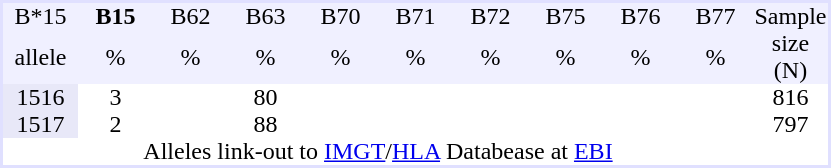<table border="0" cellspacing="0" cellpadding="0" align="left" style="text-align:center; background:#ffffff; margin-right: 3em; border:2px #e0e0ff solid;">
<tr style="background:#f0f0ff">
<td style="width:50px">B*15</td>
<td style="width:50px"><strong>B15</strong></td>
<td style="width:50px">B62</td>
<td style="width:50px">B63</td>
<td style="width:50px">B70</td>
<td style="width:50px">B71</td>
<td style="width:50px">B72</td>
<td style="width:50px">B75</td>
<td style="width:50px">B76</td>
<td style="width:50px">B77</td>
<td style="width:50px">Sample</td>
</tr>
<tr style="background:#f0f0ff">
<td>allele</td>
<td>%</td>
<td>%</td>
<td>%</td>
<td>%</td>
<td>%</td>
<td>%</td>
<td>%</td>
<td>%</td>
<td>%</td>
<td>size (N)</td>
</tr>
<tr>
<td style = "background:#e8e8f8">1516</td>
<td>3</td>
<td></td>
<td>80</td>
<td></td>
<td></td>
<td></td>
<td></td>
<td></td>
<td></td>
<td>816</td>
</tr>
<tr>
<td style = "background:#e8e8f8">1517</td>
<td>2</td>
<td></td>
<td>88</td>
<td></td>
<td></td>
<td></td>
<td></td>
<td></td>
<td></td>
<td>797</td>
</tr>
<tr>
<td colspan = 10>Alleles link-out to <a href='#'>IMGT</a>/<a href='#'>HLA</a> Databease at <a href='#'>EBI</a></td>
</tr>
</table>
